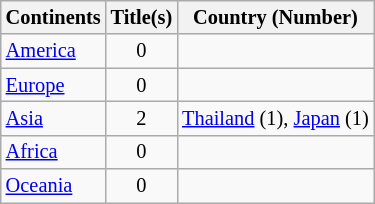<table class="wikitable" style="font-size: 85%;">
<tr>
<th>Continents</th>
<th>Title(s)</th>
<th>Country (Number)</th>
</tr>
<tr>
<td> <a href='#'>America</a></td>
<td style="text-align:center;">0</td>
<td></td>
</tr>
<tr>
<td> <a href='#'>Europe</a></td>
<td style="text-align:center;">0</td>
<td></td>
</tr>
<tr>
<td> <a href='#'>Asia</a></td>
<td style="text-align:center;">2</td>
<td><a href='#'>Thailand</a> (1), <a href='#'>Japan</a> (1)</td>
</tr>
<tr>
<td> <a href='#'>Africa</a></td>
<td style="text-align:center;">0</td>
<td></td>
</tr>
<tr>
<td> <a href='#'>Oceania</a></td>
<td style="text-align:center;">0</td>
<td></td>
</tr>
</table>
